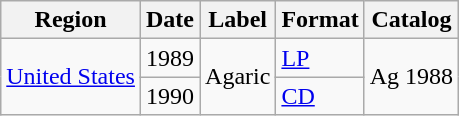<table class="wikitable">
<tr>
<th>Region</th>
<th>Date</th>
<th>Label</th>
<th>Format</th>
<th>Catalog</th>
</tr>
<tr>
<td rowspan="2"><a href='#'>United States</a></td>
<td>1989</td>
<td rowspan="2">Agaric</td>
<td><a href='#'>LP</a></td>
<td rowspan="2">Ag 1988</td>
</tr>
<tr>
<td>1990</td>
<td><a href='#'>CD</a></td>
</tr>
</table>
